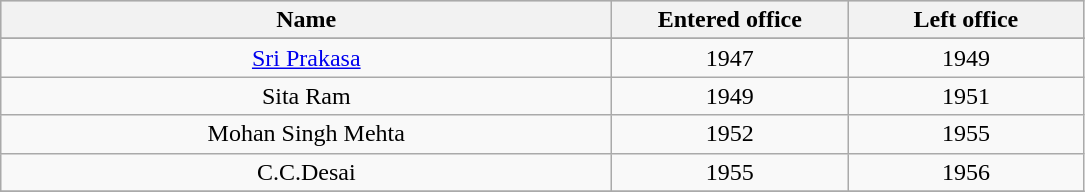<table class="wikitable" style="text-align:center">
<tr style="background:#cccccc">
<th scope="col" style="width: 400px;">Name</th>
<th scope="col" style="width: 150px;">Entered office</th>
<th scope="col" style="width: 150px;">Left office</th>
</tr>
<tr>
</tr>
<tr>
<td><a href='#'>Sri Prakasa</a></td>
<td>1947</td>
<td>1949</td>
</tr>
<tr>
<td>Sita Ram</td>
<td>1949</td>
<td>1951</td>
</tr>
<tr>
<td>Mohan Singh Mehta</td>
<td>1952</td>
<td>1955</td>
</tr>
<tr>
<td>C.C.Desai</td>
<td>1955</td>
<td>1956</td>
</tr>
<tr>
</tr>
</table>
